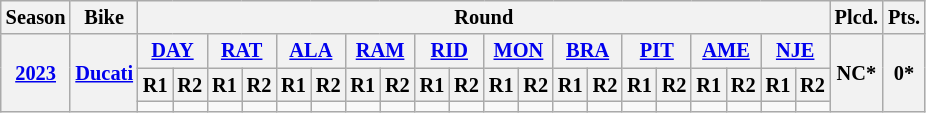<table class="wikitable" style="font-size: 85%; text-align: center">
<tr valign="top">
<th valign="middle" style="width: 40px;">Season</th>
<th valign="middle">Bike</th>
<th valign="middle" style="width: 100px;" colspan=20>Round</th>
<th valign="middle">Plcd.</th>
<th valign="middle">Pts.</th>
</tr>
<tr>
<th rowspan=3><a href='#'>2023</a></th>
<th rowspan=3><a href='#'>Ducati</a></th>
<th colspan=2><a href='#'>DAY</a><br></th>
<th colspan=2><a href='#'>RAT</a><br></th>
<th colspan=2><a href='#'>ALA</a><br></th>
<th colspan=2><a href='#'>RAM</a><br></th>
<th colspan=2><a href='#'>RID</a><br></th>
<th colspan=2><a href='#'>MON</a><br></th>
<th colspan=2><a href='#'>BRA</a><br></th>
<th colspan=2><a href='#'>PIT</a><br></th>
<th colspan=2><a href='#'>AME</a><br></th>
<th colspan=2><a href='#'>NJE</a><br></th>
<th rowspan=3>NC*</th>
<th rowspan=3>0*</th>
</tr>
<tr>
<th>R1</th>
<th>R2</th>
<th>R1</th>
<th>R2</th>
<th>R1</th>
<th>R2</th>
<th>R1</th>
<th>R2</th>
<th>R1</th>
<th>R2</th>
<th>R1</th>
<th>R2</th>
<th>R1</th>
<th>R2</th>
<th>R1</th>
<th>R2</th>
<th>R1</th>
<th>R2</th>
<th>R1</th>
<th>R2</th>
</tr>
<tr>
<td></td>
<td></td>
<td></td>
<td></td>
<td></td>
<td></td>
<td></td>
<td></td>
<td></td>
<td></td>
<td></td>
<td></td>
<td></td>
<td></td>
<td></td>
<td></td>
<td></td>
<td></td>
<td></td>
<td></td>
</tr>
</table>
